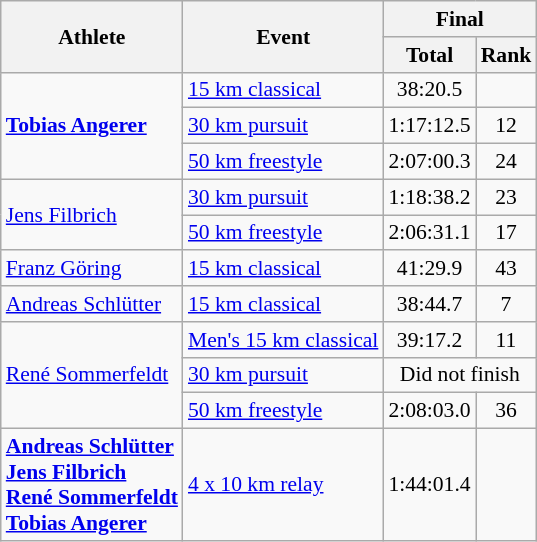<table class="wikitable" style="font-size:90%">
<tr>
<th rowspan="2">Athlete</th>
<th rowspan="2">Event</th>
<th colspan="2">Final</th>
</tr>
<tr>
<th>Total</th>
<th>Rank</th>
</tr>
<tr>
<td rowspan=3><strong><a href='#'>Tobias Angerer</a></strong></td>
<td><a href='#'>15 km classical</a></td>
<td align="center">38:20.5</td>
<td align="center"></td>
</tr>
<tr>
<td><a href='#'>30 km pursuit</a></td>
<td align="center">1:17:12.5</td>
<td align="center">12</td>
</tr>
<tr>
<td><a href='#'>50 km freestyle</a></td>
<td align="center">2:07:00.3</td>
<td align="center">24</td>
</tr>
<tr>
<td rowspan=2><a href='#'>Jens Filbrich</a></td>
<td><a href='#'>30 km pursuit</a></td>
<td align="center">1:18:38.2</td>
<td align="center">23</td>
</tr>
<tr>
<td><a href='#'>50 km freestyle</a></td>
<td align="center">2:06:31.1</td>
<td align="center">17</td>
</tr>
<tr>
<td><a href='#'>Franz Göring</a></td>
<td><a href='#'>15 km classical</a></td>
<td align="center">41:29.9</td>
<td align="center">43</td>
</tr>
<tr>
<td><a href='#'>Andreas Schlütter</a></td>
<td><a href='#'>15 km classical</a></td>
<td align="center">38:44.7</td>
<td align="center">7</td>
</tr>
<tr>
<td rowspan=3><a href='#'>René Sommerfeldt</a></td>
<td><a href='#'>Men's 15 km classical</a></td>
<td align="center">39:17.2</td>
<td align="center">11</td>
</tr>
<tr>
<td><a href='#'>30 km pursuit</a></td>
<td colspan=2 align="center">Did not finish</td>
</tr>
<tr>
<td><a href='#'>50 km freestyle</a></td>
<td align="center">2:08:03.0</td>
<td align="center">36</td>
</tr>
<tr>
<td><strong><a href='#'>Andreas Schlütter</a><br><a href='#'>Jens Filbrich</a><br><a href='#'>René Sommerfeldt</a><br><a href='#'>Tobias Angerer</a></strong></td>
<td><a href='#'>4 x 10 km relay</a></td>
<td align="center">1:44:01.4</td>
<td align="center"></td>
</tr>
</table>
